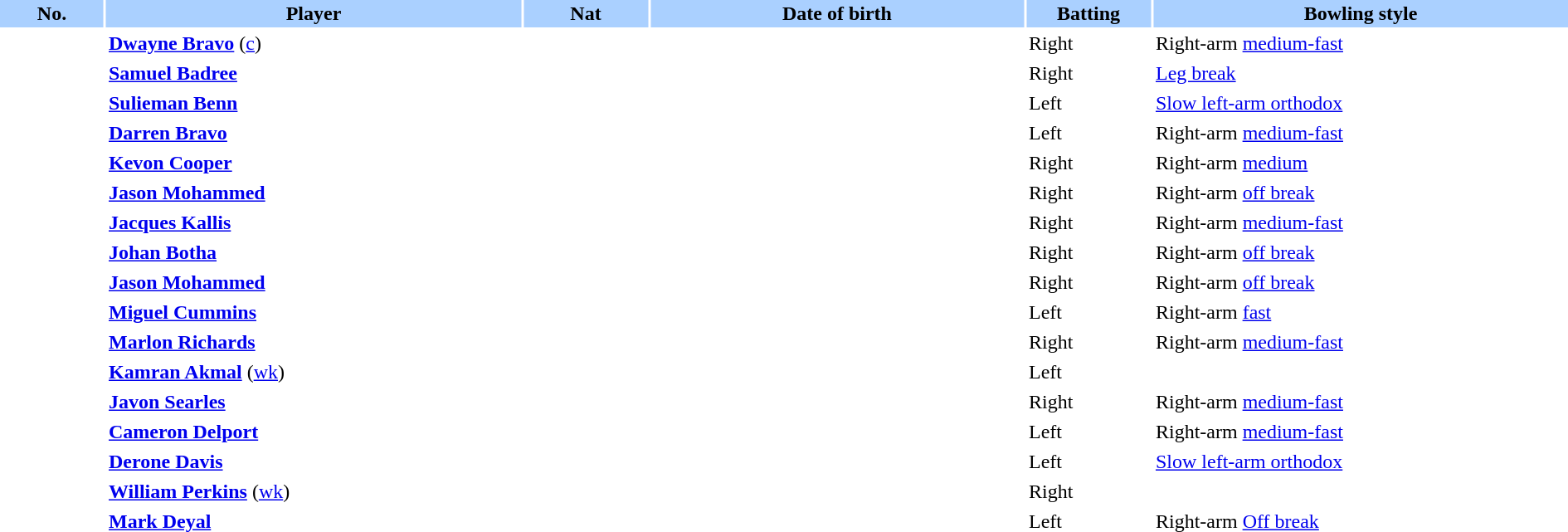<table border="0" cellspacing="2" cellpadding="2" style="width:100%;">
<tr style="background:#aad0ff;">
<th scope="col" style="width:5%;">No.</th>
<th scope="col" style="width:20%;">Player</th>
<th scope="col" style="width:6%;">Nat</th>
<th scope="col" style="width:18%;">Date of birth</th>
<th scope="col" style="width:6%;">Batting</th>
<th scope="col" style="width:20%;">Bowling style</th>
</tr>
<tr>
<td style="text-align:center"></td>
<td><strong><a href='#'>Dwayne Bravo</a></strong> (<a href='#'>c</a>)</td>
<td style="text-align:center"></td>
<td></td>
<td>Right</td>
<td>Right-arm <a href='#'>medium-fast</a></td>
</tr>
<tr>
<td style="text-align:center"></td>
<td><strong><a href='#'>Samuel Badree</a></strong></td>
<td style="text-align:center"></td>
<td></td>
<td>Right</td>
<td><a href='#'>Leg break</a></td>
</tr>
<tr>
<td style="text-align:center"></td>
<td><strong><a href='#'>Sulieman Benn</a></strong></td>
<td style="text-align:center"></td>
<td></td>
<td>Left</td>
<td><a href='#'>Slow left-arm orthodox</a></td>
</tr>
<tr>
<td style="text-align:center"></td>
<td><strong><a href='#'>Darren Bravo</a></strong></td>
<td style="text-align:center"></td>
<td></td>
<td>Left</td>
<td>Right-arm <a href='#'>medium-fast</a></td>
</tr>
<tr>
<td style="text-align:center"></td>
<td><strong><a href='#'>Kevon Cooper</a></strong></td>
<td style="text-align:center"></td>
<td></td>
<td>Right</td>
<td>Right-arm <a href='#'>medium</a></td>
</tr>
<tr>
<td style="text-align:center"></td>
<td><strong><a href='#'>Jason Mohammed</a></strong></td>
<td style="text-align:center"></td>
<td></td>
<td>Right</td>
<td>Right-arm <a href='#'>off break</a></td>
</tr>
<tr>
<td style="text-align:center"></td>
<td><strong><a href='#'>Jacques Kallis</a></strong></td>
<td style="text-align:center"></td>
<td></td>
<td>Right</td>
<td>Right-arm <a href='#'>medium-fast</a></td>
</tr>
<tr>
<td style="text-align:center"></td>
<td><strong><a href='#'>Johan Botha</a></strong></td>
<td style="text-align:center"></td>
<td></td>
<td>Right</td>
<td>Right-arm <a href='#'>off break</a></td>
</tr>
<tr>
<td style="text-align:center"></td>
<td><strong><a href='#'>Jason Mohammed</a></strong></td>
<td style="text-align:center"></td>
<td></td>
<td>Right</td>
<td>Right-arm <a href='#'>off break</a></td>
</tr>
<tr>
<td style="text-align:center"></td>
<td><strong><a href='#'>Miguel Cummins</a></strong></td>
<td style="text-align:center"></td>
<td></td>
<td>Left</td>
<td>Right-arm <a href='#'>fast</a></td>
</tr>
<tr>
<td style="text-align:center"></td>
<td><strong><a href='#'>Marlon Richards</a></strong></td>
<td style="text-align:center"></td>
<td></td>
<td>Right</td>
<td>Right-arm <a href='#'>medium-fast</a></td>
</tr>
<tr>
<td style="text-align:center"></td>
<td><strong><a href='#'>Kamran Akmal</a></strong> (<a href='#'>wk</a>)</td>
<td style="text-align:center"></td>
<td></td>
<td>Left</td>
<td></td>
</tr>
<tr>
<td style="text-align:center"></td>
<td><strong><a href='#'>Javon Searles</a></strong></td>
<td style="text-align:center"></td>
<td></td>
<td>Right</td>
<td>Right-arm <a href='#'>medium-fast</a></td>
</tr>
<tr>
<td style="text-align:center"></td>
<td><strong><a href='#'>Cameron Delport</a></strong></td>
<td style="text-align:center"></td>
<td></td>
<td>Left</td>
<td>Right-arm <a href='#'>medium-fast</a></td>
</tr>
<tr>
<td style="text-align:center"></td>
<td><strong><a href='#'>Derone Davis</a></strong></td>
<td style="text-align:center"></td>
<td></td>
<td>Left</td>
<td><a href='#'>Slow left-arm orthodox</a></td>
</tr>
<tr>
<td style="text-align:center"></td>
<td><strong><a href='#'>William Perkins</a></strong> (<a href='#'>wk</a>)</td>
<td style="text-align:center"></td>
<td></td>
<td>Right</td>
<td></td>
</tr>
<tr>
<td style="text-align:center"></td>
<td><strong><a href='#'>Mark Deyal</a></strong></td>
<td style="text-align:center"></td>
<td></td>
<td>Left</td>
<td>Right-arm <a href='#'>Off break</a></td>
</tr>
</table>
